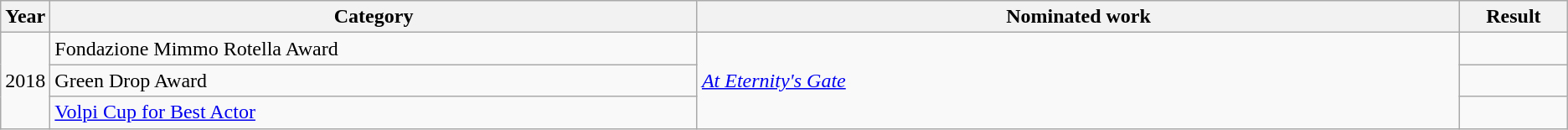<table class=wikitable>
<tr>
<th scope="col" style="width:1em;">Year</th>
<th scope="col" style="width:33em;">Category</th>
<th scope="col" style="width:39em;">Nominated work</th>
<th scope="col" style="width:5em;">Result</th>
</tr>
<tr>
<td rowspan="3">2018</td>
<td>Fondazione Mimmo Rotella Award</td>
<td rowspan="3"><em><a href='#'>At Eternity's Gate</a></em></td>
<td></td>
</tr>
<tr>
<td>Green Drop Award</td>
<td></td>
</tr>
<tr>
<td><a href='#'>Volpi Cup for Best Actor</a></td>
<td></td>
</tr>
</table>
